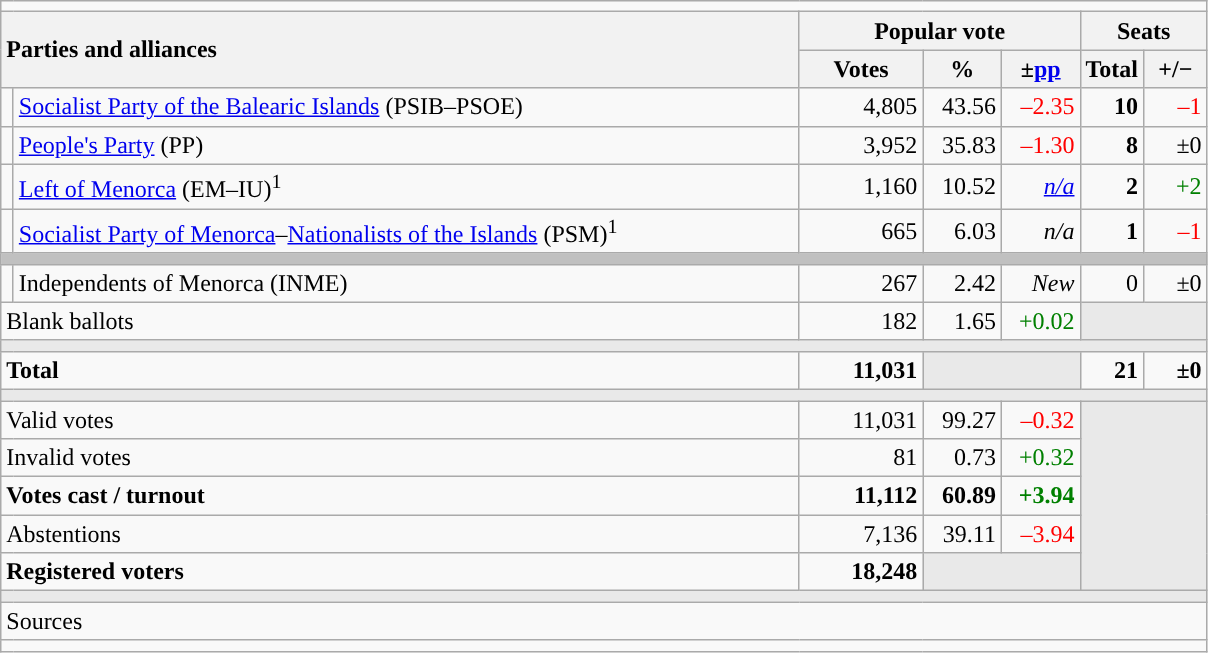<table class="wikitable" style="text-align:right;">
<tr>
<td colspan="7"></td>
</tr>
<tr>
<th style="text-align:left;" rowspan="2" colspan="2" width="525">Parties and alliances</th>
<th colspan="3">Popular vote</th>
<th colspan="2">Seats</th>
</tr>
<tr>
<th width="75">Votes</th>
<th width="45">%</th>
<th width="45">±<a href='#'>pp</a></th>
<th width="35">Total</th>
<th width="35">+/−</th>
</tr>
<tr>
<td width="1" style="color:inherit;background:"></td>
<td align="left"><a href='#'>Socialist Party of the Balearic Islands</a> (PSIB–PSOE)</td>
<td>4,805</td>
<td>43.56</td>
<td style="color:red;">–2.35</td>
<td><strong>10</strong></td>
<td style="color:red;">–1</td>
</tr>
<tr>
<td style="color:inherit;background:"></td>
<td align="left"><a href='#'>People's Party</a> (PP)</td>
<td>3,952</td>
<td>35.83</td>
<td style="color:red;">–1.30</td>
<td><strong>8</strong></td>
<td>±0</td>
</tr>
<tr>
<td style="color:inherit;background:"></td>
<td align="left"><a href='#'>Left of Menorca</a> (EM–IU)<sup>1</sup></td>
<td>1,160</td>
<td>10.52</td>
<td><em><a href='#'>n/a</a></em></td>
<td><strong>2</strong></td>
<td style="color:green;">+2</td>
</tr>
<tr>
<td style="color:inherit;background:"></td>
<td align="left"><a href='#'>Socialist Party of Menorca</a>–<a href='#'>Nationalists of the Islands</a> (PSM)<sup>1</sup></td>
<td>665</td>
<td>6.03</td>
<td><em>n/a</em></td>
<td><strong>1</strong></td>
<td style="color:red;">–1</td>
</tr>
<tr>
<td colspan="7" bgcolor="#C0C0C0"></td>
</tr>
<tr>
<td style="color:inherit;background:"></td>
<td align="left">Independents of Menorca (INME)</td>
<td>267</td>
<td>2.42</td>
<td><em>New</em></td>
<td>0</td>
<td>±0</td>
</tr>
<tr>
<td align="left" colspan="2">Blank ballots</td>
<td>182</td>
<td>1.65</td>
<td style="color:green;">+0.02</td>
<td bgcolor="#E9E9E9" colspan="2"></td>
</tr>
<tr>
<td colspan="7" bgcolor="#E9E9E9"></td>
</tr>
<tr style="font-weight:bold;">
<td align="left" colspan="2">Total</td>
<td>11,031</td>
<td bgcolor="#E9E9E9" colspan="2"></td>
<td>21</td>
<td>±0</td>
</tr>
<tr>
<td colspan="7" bgcolor="#E9E9E9"></td>
</tr>
<tr>
<td align="left" colspan="2">Valid votes</td>
<td>11,031</td>
<td>99.27</td>
<td style="color:red;">–0.32</td>
<td bgcolor="#E9E9E9" colspan="2" rowspan="5"></td>
</tr>
<tr>
<td align="left" colspan="2">Invalid votes</td>
<td>81</td>
<td>0.73</td>
<td style="color:green;">+0.32</td>
</tr>
<tr style="font-weight:bold;">
<td align="left" colspan="2">Votes cast / turnout</td>
<td>11,112</td>
<td>60.89</td>
<td style="color:green;">+3.94</td>
</tr>
<tr>
<td align="left" colspan="2">Abstentions</td>
<td>7,136</td>
<td>39.11</td>
<td style="color:red;">–3.94</td>
</tr>
<tr style="font-weight:bold;">
<td align="left" colspan="2">Registered voters</td>
<td>18,248</td>
<td bgcolor="#E9E9E9" colspan="2"></td>
</tr>
<tr>
<td colspan="7" bgcolor="#E9E9E9"></td>
</tr>
<tr>
<td align="left" colspan="7">Sources</td>
</tr>
<tr>
<td colspan="7" style="text-align:left; max-width:790px;"></td>
</tr>
</table>
